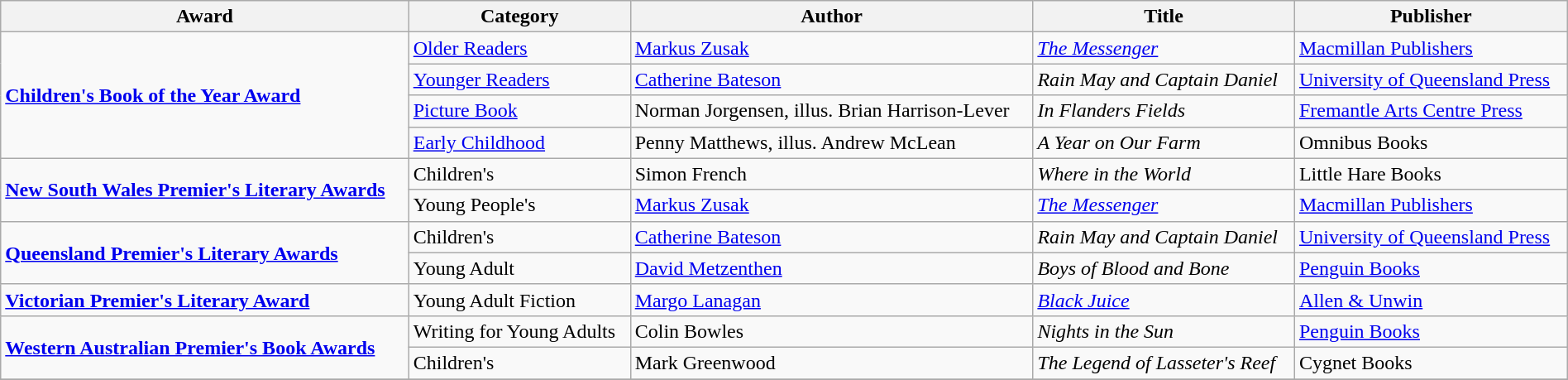<table class="wikitable" width=100%>
<tr>
<th>Award</th>
<th>Category</th>
<th>Author</th>
<th>Title</th>
<th>Publisher</th>
</tr>
<tr>
<td rowspan=4><strong><a href='#'>Children's Book of the Year Award</a></strong></td>
<td><a href='#'>Older Readers</a></td>
<td><a href='#'>Markus Zusak</a></td>
<td><em><a href='#'>The Messenger</a></em></td>
<td><a href='#'>Macmillan Publishers</a></td>
</tr>
<tr>
<td><a href='#'>Younger Readers</a></td>
<td><a href='#'>Catherine Bateson</a></td>
<td><em>Rain May and Captain Daniel</em></td>
<td><a href='#'>University of Queensland Press</a></td>
</tr>
<tr>
<td><a href='#'>Picture Book</a></td>
<td>Norman Jorgensen, illus. Brian Harrison-Lever</td>
<td><em>In Flanders Fields</em></td>
<td><a href='#'>Fremantle Arts Centre Press</a></td>
</tr>
<tr>
<td><a href='#'>Early Childhood</a></td>
<td>Penny Matthews, illus. Andrew McLean</td>
<td><em>A Year on Our Farm</em></td>
<td>Omnibus Books</td>
</tr>
<tr>
<td rowspan=2><strong><a href='#'>New South Wales Premier's Literary Awards</a></strong></td>
<td>Children's</td>
<td>Simon French</td>
<td><em>Where in the World</em></td>
<td>Little Hare Books</td>
</tr>
<tr>
<td>Young People's</td>
<td><a href='#'>Markus Zusak</a></td>
<td><em><a href='#'>The Messenger</a></em></td>
<td><a href='#'>Macmillan Publishers</a></td>
</tr>
<tr>
<td rowspan=2><strong><a href='#'>Queensland Premier's Literary Awards</a></strong></td>
<td>Children's</td>
<td><a href='#'>Catherine Bateson</a></td>
<td><em>Rain May and Captain Daniel</em></td>
<td><a href='#'>University of Queensland Press</a></td>
</tr>
<tr>
<td>Young Adult</td>
<td><a href='#'>David Metzenthen</a></td>
<td><em>Boys of Blood and Bone</em></td>
<td><a href='#'>Penguin Books</a></td>
</tr>
<tr>
<td><strong><a href='#'>Victorian Premier's Literary Award</a></strong></td>
<td>Young Adult Fiction</td>
<td><a href='#'>Margo Lanagan</a></td>
<td><em><a href='#'>Black Juice</a></em></td>
<td><a href='#'>Allen & Unwin</a></td>
</tr>
<tr>
<td rowspan=2><strong><a href='#'>Western Australian Premier's Book Awards</a></strong></td>
<td>Writing for Young Adults</td>
<td>Colin Bowles</td>
<td><em>Nights in the Sun</em></td>
<td><a href='#'>Penguin Books</a></td>
</tr>
<tr>
<td>Children's</td>
<td>Mark Greenwood</td>
<td><em>The Legend of Lasseter's Reef</em></td>
<td>Cygnet Books</td>
</tr>
<tr>
</tr>
</table>
